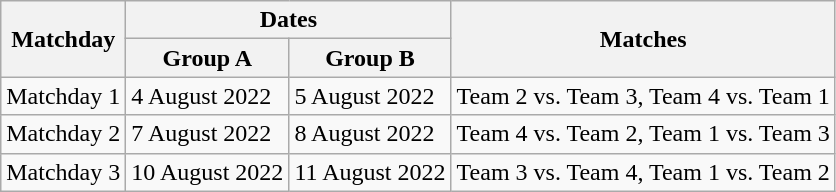<table class="wikitable">
<tr>
<th rowspan=2>Matchday</th>
<th colspan=2>Dates</th>
<th rowspan=2>Matches</th>
</tr>
<tr>
<th>Group A</th>
<th>Group B</th>
</tr>
<tr>
<td>Matchday 1</td>
<td>4 August 2022</td>
<td>5 August 2022</td>
<td>Team 2 vs. Team 3, Team 4 vs. Team 1</td>
</tr>
<tr>
<td>Matchday 2</td>
<td>7 August 2022</td>
<td>8 August 2022</td>
<td>Team 4 vs. Team 2, Team 1 vs. Team 3</td>
</tr>
<tr>
<td>Matchday 3</td>
<td>10 August 2022</td>
<td>11 August 2022</td>
<td>Team 3 vs. Team 4, Team 1 vs. Team 2</td>
</tr>
</table>
